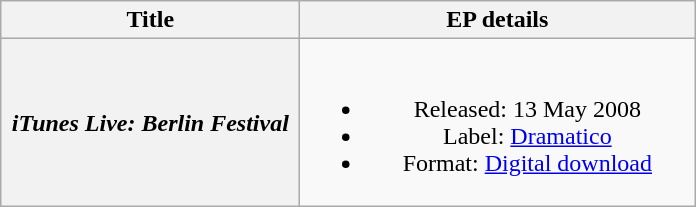<table class="wikitable plainrowheaders" style="text-align:center;">
<tr>
<th scope="col" style="width:12em;">Title</th>
<th scope="col" style="width:16em;">EP details</th>
</tr>
<tr>
<th scope="row"><em>iTunes Live: Berlin Festival</em></th>
<td><br><ul><li>Released: 13 May 2008</li><li>Label: <a href='#'>Dramatico</a></li><li>Format: <a href='#'>Digital download</a></li></ul></td>
</tr>
</table>
